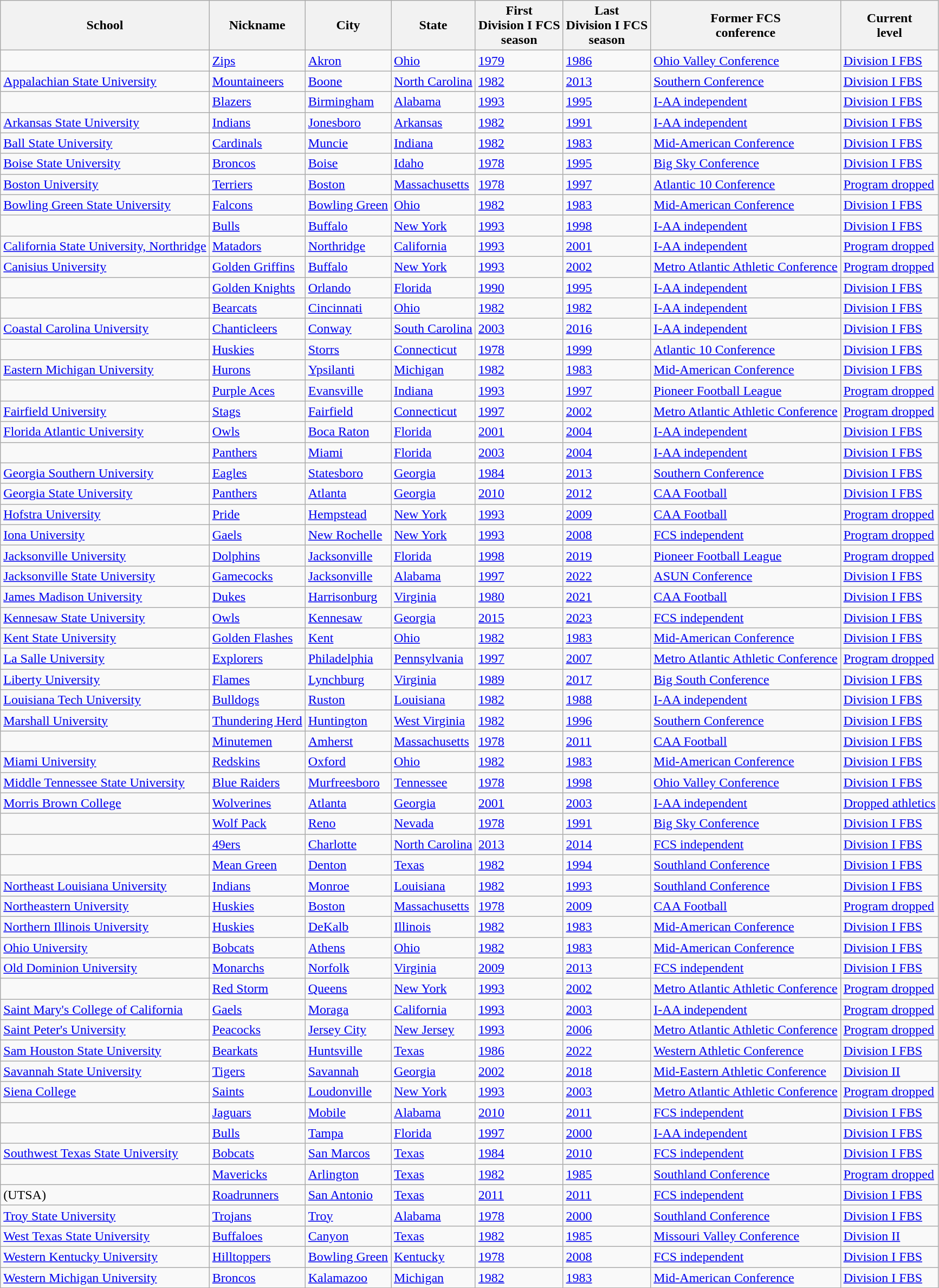<table class="wikitable sortable">
<tr>
<th>School</th>
<th>Nickname</th>
<th>City</th>
<th>State</th>
<th>First<br>Division I FCS<br>season</th>
<th>Last<br>Division I FCS<br>season</th>
<th>Former FCS<br>conference</th>
<th>Current<br>level</th>
</tr>
<tr>
<td></td>
<td><a href='#'>Zips</a></td>
<td><a href='#'>Akron</a></td>
<td><a href='#'>Ohio</a></td>
<td><a href='#'>1979</a></td>
<td><a href='#'>1986</a></td>
<td><a href='#'>Ohio Valley Conference</a></td>
<td><a href='#'>Division I FBS</a></td>
</tr>
<tr>
<td><a href='#'>Appalachian State University</a></td>
<td><a href='#'>Mountaineers</a></td>
<td><a href='#'>Boone</a></td>
<td><a href='#'>North Carolina</a></td>
<td><a href='#'>1982</a></td>
<td><a href='#'>2013</a></td>
<td><a href='#'>Southern Conference</a></td>
<td><a href='#'>Division I FBS</a></td>
</tr>
<tr>
<td></td>
<td><a href='#'>Blazers</a></td>
<td><a href='#'>Birmingham</a></td>
<td><a href='#'>Alabama</a></td>
<td><a href='#'>1993</a></td>
<td><a href='#'>1995</a></td>
<td><a href='#'>I-AA independent</a></td>
<td><a href='#'>Division I FBS</a></td>
</tr>
<tr>
<td><a href='#'>Arkansas State University</a></td>
<td><a href='#'>Indians</a></td>
<td><a href='#'>Jonesboro</a></td>
<td><a href='#'>Arkansas</a></td>
<td><a href='#'>1982</a></td>
<td><a href='#'>1991</a></td>
<td><a href='#'>I-AA independent</a></td>
<td><a href='#'>Division I FBS</a></td>
</tr>
<tr>
<td><a href='#'>Ball State University</a></td>
<td><a href='#'>Cardinals</a></td>
<td><a href='#'>Muncie</a></td>
<td><a href='#'>Indiana</a></td>
<td><a href='#'>1982</a></td>
<td><a href='#'>1983</a></td>
<td><a href='#'>Mid-American Conference</a></td>
<td><a href='#'>Division I FBS</a></td>
</tr>
<tr>
<td><a href='#'>Boise State University</a></td>
<td><a href='#'>Broncos</a></td>
<td><a href='#'>Boise</a></td>
<td><a href='#'>Idaho</a></td>
<td><a href='#'>1978</a></td>
<td><a href='#'>1995</a></td>
<td><a href='#'>Big Sky Conference</a></td>
<td><a href='#'>Division I FBS</a></td>
</tr>
<tr>
<td><a href='#'>Boston University</a></td>
<td><a href='#'>Terriers</a></td>
<td><a href='#'>Boston</a></td>
<td><a href='#'>Massachusetts</a></td>
<td><a href='#'>1978</a></td>
<td><a href='#'>1997</a></td>
<td><a href='#'>Atlantic 10 Conference</a></td>
<td><a href='#'>Program dropped</a></td>
</tr>
<tr>
<td><a href='#'>Bowling Green State University</a></td>
<td><a href='#'>Falcons</a></td>
<td><a href='#'>Bowling Green</a></td>
<td><a href='#'>Ohio</a></td>
<td><a href='#'>1982</a></td>
<td><a href='#'>1983</a></td>
<td><a href='#'>Mid-American Conference</a></td>
<td><a href='#'>Division I FBS</a></td>
</tr>
<tr>
<td></td>
<td><a href='#'>Bulls</a></td>
<td><a href='#'>Buffalo</a></td>
<td><a href='#'>New York</a></td>
<td><a href='#'>1993</a></td>
<td><a href='#'>1998</a></td>
<td><a href='#'>I-AA independent</a></td>
<td><a href='#'>Division I FBS</a></td>
</tr>
<tr>
<td><a href='#'>California State University, Northridge</a></td>
<td><a href='#'>Matadors</a></td>
<td><a href='#'>Northridge</a></td>
<td><a href='#'>California</a></td>
<td><a href='#'>1993</a></td>
<td><a href='#'>2001</a></td>
<td><a href='#'>I-AA independent</a></td>
<td><a href='#'>Program dropped</a></td>
</tr>
<tr>
<td><a href='#'>Canisius University</a></td>
<td><a href='#'>Golden Griffins</a></td>
<td><a href='#'>Buffalo</a></td>
<td><a href='#'>New York</a></td>
<td><a href='#'>1993</a></td>
<td><a href='#'>2002</a></td>
<td><a href='#'>Metro Atlantic Athletic Conference</a></td>
<td><a href='#'>Program dropped</a></td>
</tr>
<tr>
<td></td>
<td><a href='#'>Golden Knights</a></td>
<td><a href='#'>Orlando</a></td>
<td><a href='#'>Florida</a></td>
<td><a href='#'>1990</a></td>
<td><a href='#'>1995</a></td>
<td><a href='#'>I-AA independent</a></td>
<td><a href='#'>Division I FBS</a></td>
</tr>
<tr>
<td></td>
<td><a href='#'>Bearcats</a></td>
<td><a href='#'>Cincinnati</a></td>
<td><a href='#'>Ohio</a></td>
<td><a href='#'>1982</a></td>
<td><a href='#'>1982</a></td>
<td><a href='#'>I-AA independent</a></td>
<td><a href='#'>Division I FBS</a></td>
</tr>
<tr>
<td><a href='#'>Coastal Carolina University</a></td>
<td><a href='#'>Chanticleers</a></td>
<td><a href='#'>Conway</a></td>
<td><a href='#'>South Carolina</a></td>
<td><a href='#'>2003</a></td>
<td><a href='#'>2016</a></td>
<td><a href='#'>I-AA independent</a></td>
<td><a href='#'>Division I FBS</a></td>
</tr>
<tr>
<td></td>
<td><a href='#'>Huskies</a></td>
<td><a href='#'>Storrs</a></td>
<td><a href='#'>Connecticut</a></td>
<td><a href='#'>1978</a></td>
<td><a href='#'>1999</a></td>
<td><a href='#'>Atlantic 10 Conference</a></td>
<td><a href='#'>Division I FBS</a></td>
</tr>
<tr>
<td><a href='#'>Eastern Michigan University</a></td>
<td><a href='#'>Hurons</a></td>
<td><a href='#'>Ypsilanti</a></td>
<td><a href='#'>Michigan</a></td>
<td><a href='#'>1982</a></td>
<td><a href='#'>1983</a></td>
<td><a href='#'>Mid-American Conference</a></td>
<td><a href='#'>Division I FBS</a></td>
</tr>
<tr>
<td></td>
<td><a href='#'>Purple Aces</a></td>
<td><a href='#'>Evansville</a></td>
<td><a href='#'>Indiana</a></td>
<td><a href='#'>1993</a></td>
<td><a href='#'>1997</a></td>
<td><a href='#'>Pioneer Football League</a></td>
<td><a href='#'>Program dropped</a></td>
</tr>
<tr>
<td><a href='#'>Fairfield University</a></td>
<td><a href='#'>Stags</a></td>
<td><a href='#'>Fairfield</a></td>
<td><a href='#'>Connecticut</a></td>
<td><a href='#'>1997</a></td>
<td><a href='#'>2002</a></td>
<td><a href='#'>Metro Atlantic Athletic Conference</a></td>
<td><a href='#'>Program dropped</a></td>
</tr>
<tr>
<td><a href='#'>Florida Atlantic University</a></td>
<td><a href='#'>Owls</a></td>
<td><a href='#'>Boca Raton</a></td>
<td><a href='#'>Florida</a></td>
<td><a href='#'>2001</a></td>
<td><a href='#'>2004</a></td>
<td><a href='#'>I-AA independent</a></td>
<td><a href='#'>Division I FBS</a></td>
</tr>
<tr>
<td></td>
<td><a href='#'>Panthers</a></td>
<td><a href='#'>Miami</a></td>
<td><a href='#'>Florida</a></td>
<td><a href='#'>2003</a></td>
<td><a href='#'>2004</a></td>
<td><a href='#'>I-AA independent</a></td>
<td><a href='#'>Division I FBS</a></td>
</tr>
<tr>
<td><a href='#'>Georgia Southern University</a></td>
<td><a href='#'>Eagles</a></td>
<td><a href='#'>Statesboro</a></td>
<td><a href='#'>Georgia</a></td>
<td><a href='#'>1984</a></td>
<td><a href='#'>2013</a></td>
<td><a href='#'>Southern Conference</a></td>
<td><a href='#'>Division I FBS</a></td>
</tr>
<tr>
<td><a href='#'>Georgia State University</a></td>
<td><a href='#'>Panthers</a></td>
<td><a href='#'>Atlanta</a></td>
<td><a href='#'>Georgia</a></td>
<td><a href='#'>2010</a></td>
<td><a href='#'>2012</a></td>
<td><a href='#'>CAA Football</a></td>
<td><a href='#'>Division I FBS</a></td>
</tr>
<tr>
<td><a href='#'>Hofstra University</a></td>
<td><a href='#'>Pride</a></td>
<td><a href='#'>Hempstead</a></td>
<td><a href='#'>New York</a></td>
<td><a href='#'>1993</a></td>
<td><a href='#'>2009</a></td>
<td><a href='#'>CAA Football</a></td>
<td><a href='#'>Program dropped</a></td>
</tr>
<tr>
<td><a href='#'>Iona University</a></td>
<td><a href='#'>Gaels</a></td>
<td><a href='#'>New Rochelle</a></td>
<td><a href='#'>New York</a></td>
<td><a href='#'>1993</a></td>
<td><a href='#'>2008</a></td>
<td><a href='#'>FCS independent</a></td>
<td><a href='#'>Program dropped</a></td>
</tr>
<tr>
<td><a href='#'>Jacksonville University</a></td>
<td><a href='#'>Dolphins</a></td>
<td><a href='#'>Jacksonville</a></td>
<td><a href='#'>Florida</a></td>
<td><a href='#'>1998</a></td>
<td><a href='#'>2019</a></td>
<td><a href='#'>Pioneer Football League</a></td>
<td><a href='#'>Program dropped</a></td>
</tr>
<tr>
<td><a href='#'>Jacksonville State University</a></td>
<td><a href='#'>Gamecocks</a></td>
<td><a href='#'>Jacksonville</a></td>
<td><a href='#'>Alabama</a></td>
<td><a href='#'>1997</a></td>
<td><a href='#'>2022</a></td>
<td><a href='#'>ASUN Conference</a></td>
<td><a href='#'>Division I FBS</a></td>
</tr>
<tr>
<td><a href='#'>James Madison University</a></td>
<td><a href='#'>Dukes</a></td>
<td><a href='#'>Harrisonburg</a></td>
<td><a href='#'>Virginia</a></td>
<td><a href='#'>1980</a></td>
<td><a href='#'>2021</a></td>
<td><a href='#'>CAA Football</a></td>
<td><a href='#'>Division I FBS</a></td>
</tr>
<tr>
<td><a href='#'>Kennesaw State University</a></td>
<td><a href='#'>Owls</a></td>
<td><a href='#'>Kennesaw</a></td>
<td><a href='#'>Georgia</a></td>
<td><a href='#'>2015</a></td>
<td><a href='#'>2023</a></td>
<td><a href='#'>FCS independent</a></td>
<td><a href='#'>Division I FBS</a></td>
</tr>
<tr>
<td><a href='#'>Kent State University</a></td>
<td><a href='#'>Golden Flashes</a></td>
<td><a href='#'>Kent</a></td>
<td><a href='#'>Ohio</a></td>
<td><a href='#'>1982</a></td>
<td><a href='#'>1983</a></td>
<td><a href='#'>Mid-American Conference</a></td>
<td><a href='#'>Division I FBS</a></td>
</tr>
<tr>
<td><a href='#'>La Salle University</a></td>
<td><a href='#'>Explorers</a></td>
<td><a href='#'>Philadelphia</a></td>
<td><a href='#'>Pennsylvania</a></td>
<td><a href='#'>1997</a></td>
<td><a href='#'>2007</a></td>
<td><a href='#'>Metro Atlantic Athletic Conference</a></td>
<td><a href='#'>Program dropped</a></td>
</tr>
<tr>
<td><a href='#'>Liberty University</a></td>
<td><a href='#'>Flames</a></td>
<td><a href='#'>Lynchburg</a></td>
<td><a href='#'>Virginia</a></td>
<td><a href='#'>1989</a></td>
<td><a href='#'>2017</a></td>
<td><a href='#'>Big South Conference</a></td>
<td><a href='#'>Division I FBS</a></td>
</tr>
<tr>
<td><a href='#'>Louisiana Tech University</a></td>
<td><a href='#'>Bulldogs</a></td>
<td><a href='#'>Ruston</a></td>
<td><a href='#'>Louisiana</a></td>
<td><a href='#'>1982</a></td>
<td><a href='#'>1988</a></td>
<td><a href='#'>I-AA independent</a></td>
<td><a href='#'>Division I FBS</a></td>
</tr>
<tr>
<td><a href='#'>Marshall University</a></td>
<td><a href='#'>Thundering Herd</a></td>
<td><a href='#'>Huntington</a></td>
<td><a href='#'>West Virginia</a></td>
<td><a href='#'>1982</a></td>
<td><a href='#'>1996</a></td>
<td><a href='#'>Southern Conference</a></td>
<td><a href='#'>Division I FBS</a></td>
</tr>
<tr>
<td></td>
<td><a href='#'>Minutemen</a></td>
<td><a href='#'>Amherst</a></td>
<td><a href='#'>Massachusetts</a></td>
<td><a href='#'>1978</a></td>
<td><a href='#'>2011</a></td>
<td><a href='#'>CAA Football</a></td>
<td><a href='#'>Division I FBS</a></td>
</tr>
<tr>
<td><a href='#'>Miami University</a></td>
<td><a href='#'>Redskins</a></td>
<td><a href='#'>Oxford</a></td>
<td><a href='#'>Ohio</a></td>
<td><a href='#'>1982</a></td>
<td><a href='#'>1983</a></td>
<td><a href='#'>Mid-American Conference</a></td>
<td><a href='#'>Division I FBS</a></td>
</tr>
<tr>
<td><a href='#'>Middle Tennessee State University</a></td>
<td><a href='#'>Blue Raiders</a></td>
<td><a href='#'>Murfreesboro</a></td>
<td><a href='#'>Tennessee</a></td>
<td><a href='#'>1978</a></td>
<td><a href='#'>1998</a></td>
<td><a href='#'>Ohio Valley Conference</a></td>
<td><a href='#'>Division I FBS</a></td>
</tr>
<tr>
<td><a href='#'>Morris Brown College</a></td>
<td><a href='#'>Wolverines</a></td>
<td><a href='#'>Atlanta</a></td>
<td><a href='#'>Georgia</a></td>
<td><a href='#'>2001</a></td>
<td><a href='#'>2003</a></td>
<td><a href='#'>I-AA independent</a></td>
<td><a href='#'>Dropped athletics</a></td>
</tr>
<tr>
<td></td>
<td><a href='#'>Wolf Pack</a></td>
<td><a href='#'>Reno</a></td>
<td><a href='#'>Nevada</a></td>
<td><a href='#'>1978</a></td>
<td><a href='#'>1991</a></td>
<td><a href='#'>Big Sky Conference</a></td>
<td><a href='#'>Division I FBS</a></td>
</tr>
<tr>
<td></td>
<td><a href='#'>49ers</a></td>
<td><a href='#'>Charlotte</a></td>
<td><a href='#'>North Carolina</a></td>
<td><a href='#'>2013</a></td>
<td><a href='#'>2014</a></td>
<td><a href='#'>FCS independent</a></td>
<td><a href='#'>Division I FBS</a></td>
</tr>
<tr>
<td></td>
<td><a href='#'>Mean Green</a></td>
<td><a href='#'>Denton</a></td>
<td><a href='#'>Texas</a></td>
<td><a href='#'>1982</a></td>
<td><a href='#'>1994</a></td>
<td><a href='#'>Southland Conference</a></td>
<td><a href='#'>Division I FBS</a></td>
</tr>
<tr>
<td><a href='#'>Northeast Louisiana University</a></td>
<td><a href='#'>Indians</a></td>
<td><a href='#'>Monroe</a></td>
<td><a href='#'>Louisiana</a></td>
<td><a href='#'>1982</a></td>
<td><a href='#'>1993</a></td>
<td><a href='#'>Southland Conference</a></td>
<td><a href='#'>Division I FBS</a></td>
</tr>
<tr>
<td><a href='#'>Northeastern University</a></td>
<td><a href='#'>Huskies</a></td>
<td><a href='#'>Boston</a></td>
<td><a href='#'>Massachusetts</a></td>
<td><a href='#'>1978</a></td>
<td><a href='#'>2009</a></td>
<td><a href='#'>CAA Football</a></td>
<td><a href='#'>Program dropped</a></td>
</tr>
<tr>
<td><a href='#'>Northern Illinois University</a></td>
<td><a href='#'>Huskies</a></td>
<td><a href='#'>DeKalb</a></td>
<td><a href='#'>Illinois</a></td>
<td><a href='#'>1982</a></td>
<td><a href='#'>1983</a></td>
<td><a href='#'>Mid-American Conference</a></td>
<td><a href='#'>Division I FBS</a></td>
</tr>
<tr>
<td><a href='#'>Ohio University</a></td>
<td><a href='#'>Bobcats</a></td>
<td><a href='#'>Athens</a></td>
<td><a href='#'>Ohio</a></td>
<td><a href='#'>1982</a></td>
<td><a href='#'>1983</a></td>
<td><a href='#'>Mid-American Conference</a></td>
<td><a href='#'>Division I FBS</a></td>
</tr>
<tr>
<td><a href='#'>Old Dominion University</a></td>
<td><a href='#'>Monarchs</a></td>
<td><a href='#'>Norfolk</a></td>
<td><a href='#'>Virginia</a></td>
<td><a href='#'>2009</a></td>
<td><a href='#'>2013</a></td>
<td><a href='#'>FCS independent</a></td>
<td><a href='#'>Division I FBS</a></td>
</tr>
<tr>
<td></td>
<td><a href='#'>Red Storm</a></td>
<td><a href='#'>Queens</a></td>
<td><a href='#'>New York</a></td>
<td><a href='#'>1993</a></td>
<td><a href='#'>2002</a></td>
<td><a href='#'>Metro Atlantic Athletic Conference</a></td>
<td><a href='#'>Program dropped</a></td>
</tr>
<tr>
<td><a href='#'>Saint Mary's College of California</a></td>
<td><a href='#'>Gaels</a></td>
<td><a href='#'>Moraga</a></td>
<td><a href='#'>California</a></td>
<td><a href='#'>1993</a></td>
<td><a href='#'>2003</a></td>
<td><a href='#'>I-AA independent</a></td>
<td><a href='#'>Program dropped</a></td>
</tr>
<tr>
<td><a href='#'>Saint Peter's University</a></td>
<td><a href='#'>Peacocks</a></td>
<td><a href='#'>Jersey City</a></td>
<td><a href='#'>New Jersey</a></td>
<td><a href='#'>1993</a></td>
<td><a href='#'>2006</a></td>
<td><a href='#'>Metro Atlantic Athletic Conference</a></td>
<td><a href='#'>Program dropped</a></td>
</tr>
<tr>
<td><a href='#'>Sam Houston State University</a></td>
<td><a href='#'>Bearkats</a></td>
<td><a href='#'>Huntsville</a></td>
<td><a href='#'>Texas</a></td>
<td><a href='#'>1986</a></td>
<td><a href='#'>2022</a></td>
<td><a href='#'>Western Athletic Conference</a></td>
<td><a href='#'>Division I FBS</a></td>
</tr>
<tr>
<td><a href='#'>Savannah State University</a></td>
<td><a href='#'>Tigers</a></td>
<td><a href='#'>Savannah</a></td>
<td><a href='#'>Georgia</a></td>
<td><a href='#'>2002</a></td>
<td><a href='#'>2018</a></td>
<td><a href='#'>Mid-Eastern Athletic Conference</a></td>
<td><a href='#'>Division II</a></td>
</tr>
<tr>
<td><a href='#'>Siena College</a></td>
<td><a href='#'>Saints</a></td>
<td><a href='#'>Loudonville</a></td>
<td><a href='#'>New York</a></td>
<td><a href='#'>1993</a></td>
<td><a href='#'>2003</a></td>
<td><a href='#'>Metro Atlantic Athletic Conference</a></td>
<td><a href='#'>Program dropped</a></td>
</tr>
<tr>
<td></td>
<td><a href='#'>Jaguars</a></td>
<td><a href='#'>Mobile</a></td>
<td><a href='#'>Alabama</a></td>
<td><a href='#'>2010</a></td>
<td><a href='#'>2011</a></td>
<td><a href='#'>FCS independent</a></td>
<td><a href='#'>Division I FBS</a></td>
</tr>
<tr>
<td></td>
<td><a href='#'>Bulls</a></td>
<td><a href='#'>Tampa</a></td>
<td><a href='#'>Florida</a></td>
<td><a href='#'>1997</a></td>
<td><a href='#'>2000</a></td>
<td><a href='#'>I-AA independent</a></td>
<td><a href='#'>Division I FBS</a></td>
</tr>
<tr>
<td><a href='#'>Southwest Texas State University</a></td>
<td><a href='#'>Bobcats</a></td>
<td><a href='#'>San Marcos</a></td>
<td><a href='#'>Texas</a></td>
<td><a href='#'>1984</a></td>
<td><a href='#'>2010</a></td>
<td><a href='#'>FCS independent</a></td>
<td><a href='#'>Division I FBS</a></td>
</tr>
<tr>
<td></td>
<td><a href='#'>Mavericks</a></td>
<td><a href='#'>Arlington</a></td>
<td><a href='#'>Texas</a></td>
<td><a href='#'>1982</a></td>
<td><a href='#'>1985</a></td>
<td><a href='#'>Southland Conference</a></td>
<td><a href='#'>Program dropped</a></td>
</tr>
<tr>
<td> (UTSA)</td>
<td><a href='#'>Roadrunners</a></td>
<td><a href='#'>San Antonio</a></td>
<td><a href='#'>Texas</a></td>
<td><a href='#'>2011</a></td>
<td><a href='#'>2011</a></td>
<td><a href='#'>FCS independent</a></td>
<td><a href='#'>Division I FBS</a></td>
</tr>
<tr>
<td><a href='#'>Troy State University</a></td>
<td><a href='#'>Trojans</a></td>
<td><a href='#'>Troy</a></td>
<td><a href='#'>Alabama</a></td>
<td><a href='#'>1978</a></td>
<td><a href='#'>2000</a></td>
<td><a href='#'>Southland Conference</a></td>
<td><a href='#'>Division I FBS</a></td>
</tr>
<tr>
<td><a href='#'>West Texas State University</a></td>
<td><a href='#'>Buffaloes</a></td>
<td><a href='#'>Canyon</a></td>
<td><a href='#'>Texas</a></td>
<td><a href='#'>1982</a></td>
<td><a href='#'>1985</a></td>
<td><a href='#'>Missouri Valley Conference</a></td>
<td><a href='#'>Division II</a></td>
</tr>
<tr>
<td><a href='#'>Western Kentucky University</a></td>
<td><a href='#'>Hilltoppers</a></td>
<td><a href='#'>Bowling Green</a></td>
<td><a href='#'>Kentucky</a></td>
<td><a href='#'>1978</a></td>
<td><a href='#'>2008</a></td>
<td><a href='#'>FCS independent</a></td>
<td><a href='#'>Division I FBS</a></td>
</tr>
<tr>
<td><a href='#'>Western Michigan University</a></td>
<td><a href='#'>Broncos</a></td>
<td><a href='#'>Kalamazoo</a></td>
<td><a href='#'>Michigan</a></td>
<td><a href='#'>1982</a></td>
<td><a href='#'>1983</a></td>
<td><a href='#'>Mid-American Conference</a></td>
<td><a href='#'>Division I FBS</a></td>
</tr>
</table>
